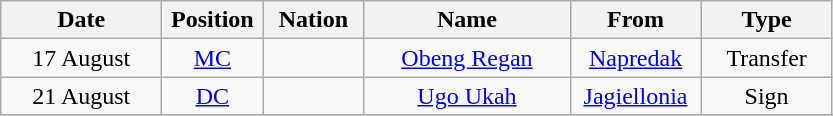<table class="wikitable" style="text-align:center">
<tr>
<th width=100>Date</th>
<th width=60>Position</th>
<th width=60>Nation</th>
<th width=130>Name</th>
<th width=80>From</th>
<th width=80>Type</th>
</tr>
<tr>
<td>17 August</td>
<td><a href='#'>MC</a></td>
<td></td>
<td><a href='#'>Obeng Regan</a></td>
<td><a href='#'>Napredak</a></td>
<td>Transfer</td>
</tr>
<tr>
<td>21 August</td>
<td><a href='#'>DC</a></td>
<td></td>
<td><a href='#'>Ugo Ukah</a></td>
<td><a href='#'>Jagiellonia</a></td>
<td>Sign</td>
</tr>
<tr>
</tr>
</table>
